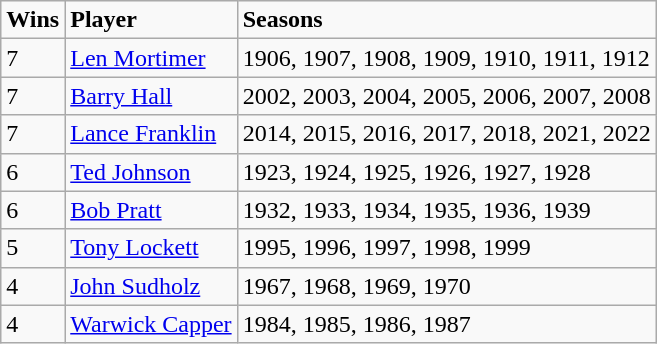<table class="wikitable sortable">
<tr>
<td><strong>Wins</strong></td>
<td><strong>Player</strong></td>
<td><strong>Seasons</strong></td>
</tr>
<tr>
<td>7</td>
<td><a href='#'>Len Mortimer</a></td>
<td>1906, 1907, 1908, 1909, 1910, 1911, 1912</td>
</tr>
<tr>
<td>7</td>
<td><a href='#'>Barry Hall</a></td>
<td>2002, 2003, 2004, 2005, 2006, 2007, 2008</td>
</tr>
<tr>
<td>7</td>
<td><a href='#'>Lance Franklin</a></td>
<td>2014, 2015, 2016, 2017, 2018, 2021, 2022</td>
</tr>
<tr>
<td>6</td>
<td><a href='#'>Ted Johnson</a></td>
<td>1923, 1924, 1925, 1926, 1927, 1928</td>
</tr>
<tr>
<td>6</td>
<td><a href='#'>Bob Pratt</a></td>
<td>1932, 1933, 1934, 1935, 1936, 1939</td>
</tr>
<tr>
<td>5</td>
<td><a href='#'>Tony Lockett</a></td>
<td>1995, 1996, 1997, 1998, 1999</td>
</tr>
<tr>
<td>4</td>
<td><a href='#'>John Sudholz</a></td>
<td>1967, 1968, 1969, 1970</td>
</tr>
<tr>
<td>4</td>
<td><a href='#'>Warwick Capper</a></td>
<td>1984, 1985, 1986, 1987</td>
</tr>
</table>
